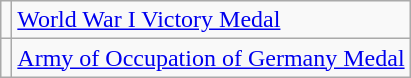<table class="wikitable ">
<tr>
<td></td>
<td><a href='#'>World War I Victory Medal</a></td>
</tr>
<tr>
<td></td>
<td><a href='#'>Army of Occupation of Germany Medal</a><br></td>
</tr>
</table>
